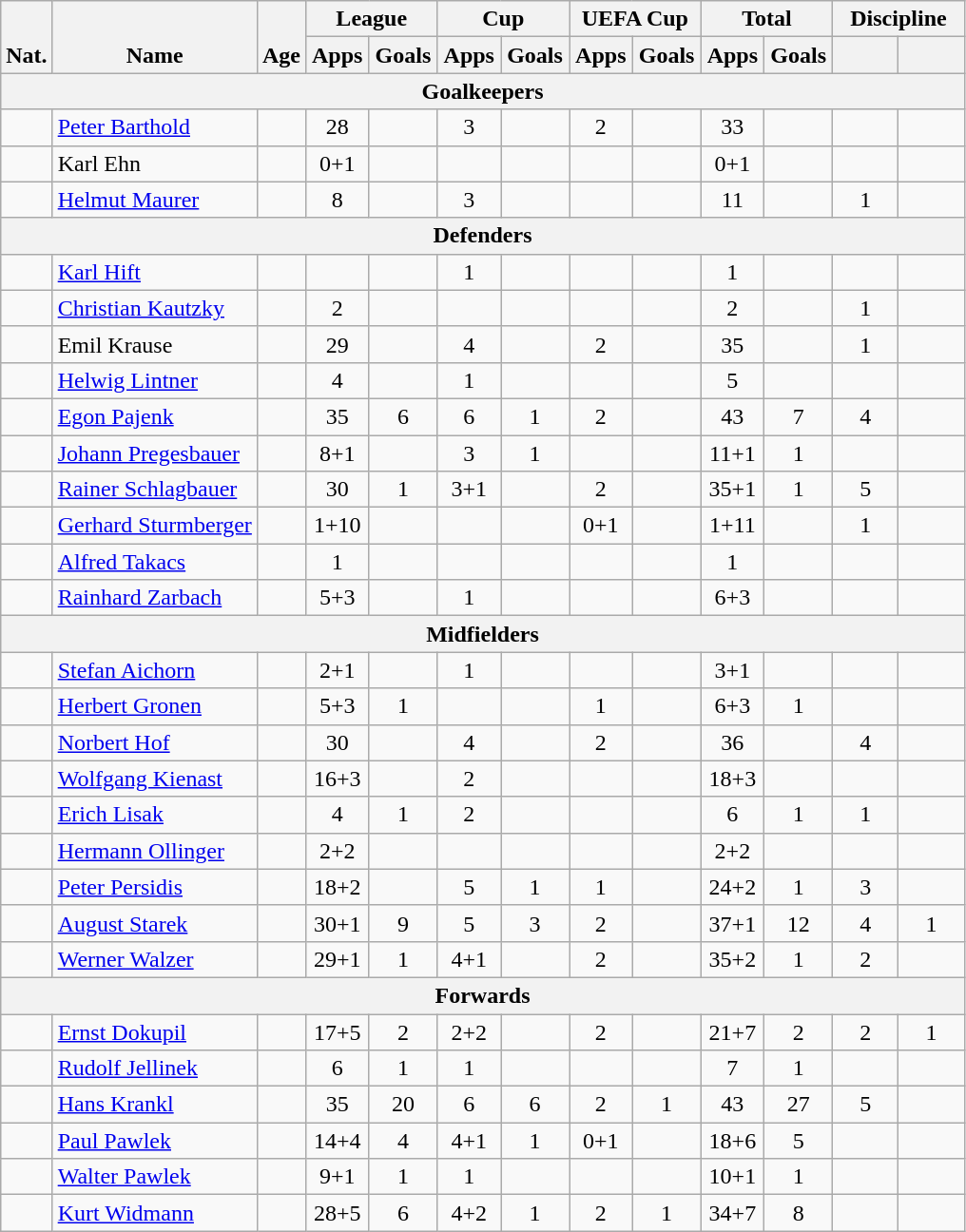<table class="wikitable" style="text-align:center">
<tr>
<th rowspan="2" valign="bottom">Nat.</th>
<th rowspan="2" valign="bottom">Name</th>
<th rowspan="2" valign="bottom">Age</th>
<th colspan="2" width="85">League</th>
<th colspan="2" width="85">Cup</th>
<th colspan="2" width="85">UEFA Cup</th>
<th colspan="2" width="85">Total</th>
<th colspan="2" width="85">Discipline</th>
</tr>
<tr>
<th>Apps</th>
<th>Goals</th>
<th>Apps</th>
<th>Goals</th>
<th>Apps</th>
<th>Goals</th>
<th>Apps</th>
<th>Goals</th>
<th></th>
<th></th>
</tr>
<tr>
<th colspan=15>Goalkeepers</th>
</tr>
<tr>
<td></td>
<td align="left"><a href='#'>Peter Barthold</a></td>
<td></td>
<td>28</td>
<td></td>
<td>3</td>
<td></td>
<td>2</td>
<td></td>
<td>33</td>
<td></td>
<td></td>
<td></td>
</tr>
<tr>
<td></td>
<td align="left">Karl Ehn</td>
<td></td>
<td>0+1</td>
<td></td>
<td></td>
<td></td>
<td></td>
<td></td>
<td>0+1</td>
<td></td>
<td></td>
<td></td>
</tr>
<tr>
<td></td>
<td align="left"><a href='#'>Helmut Maurer</a></td>
<td></td>
<td>8</td>
<td></td>
<td>3</td>
<td></td>
<td></td>
<td></td>
<td>11</td>
<td></td>
<td>1</td>
<td></td>
</tr>
<tr>
<th colspan=15>Defenders</th>
</tr>
<tr>
<td></td>
<td align="left"><a href='#'>Karl Hift</a></td>
<td></td>
<td></td>
<td></td>
<td>1</td>
<td></td>
<td></td>
<td></td>
<td>1</td>
<td></td>
<td></td>
<td></td>
</tr>
<tr>
<td></td>
<td align="left"><a href='#'>Christian Kautzky</a></td>
<td></td>
<td>2</td>
<td></td>
<td></td>
<td></td>
<td></td>
<td></td>
<td>2</td>
<td></td>
<td>1</td>
<td></td>
</tr>
<tr>
<td></td>
<td align="left">Emil Krause</td>
<td></td>
<td>29</td>
<td></td>
<td>4</td>
<td></td>
<td>2</td>
<td></td>
<td>35</td>
<td></td>
<td>1</td>
<td></td>
</tr>
<tr>
<td></td>
<td align="left"><a href='#'>Helwig Lintner</a></td>
<td></td>
<td>4</td>
<td></td>
<td>1</td>
<td></td>
<td></td>
<td></td>
<td>5</td>
<td></td>
<td></td>
<td></td>
</tr>
<tr>
<td></td>
<td align="left"><a href='#'>Egon Pajenk</a></td>
<td></td>
<td>35</td>
<td>6</td>
<td>6</td>
<td>1</td>
<td>2</td>
<td></td>
<td>43</td>
<td>7</td>
<td>4</td>
<td></td>
</tr>
<tr>
<td></td>
<td align="left"><a href='#'>Johann Pregesbauer</a></td>
<td></td>
<td>8+1</td>
<td></td>
<td>3</td>
<td>1</td>
<td></td>
<td></td>
<td>11+1</td>
<td>1</td>
<td></td>
<td></td>
</tr>
<tr>
<td></td>
<td align="left"><a href='#'>Rainer Schlagbauer</a></td>
<td></td>
<td>30</td>
<td>1</td>
<td>3+1</td>
<td></td>
<td>2</td>
<td></td>
<td>35+1</td>
<td>1</td>
<td>5</td>
<td></td>
</tr>
<tr>
<td></td>
<td align="left"><a href='#'>Gerhard Sturmberger</a></td>
<td></td>
<td>1+10</td>
<td></td>
<td></td>
<td></td>
<td>0+1</td>
<td></td>
<td>1+11</td>
<td></td>
<td>1</td>
<td></td>
</tr>
<tr>
<td></td>
<td align="left"><a href='#'>Alfred Takacs</a></td>
<td></td>
<td>1</td>
<td></td>
<td></td>
<td></td>
<td></td>
<td></td>
<td>1</td>
<td></td>
<td></td>
<td></td>
</tr>
<tr>
<td></td>
<td align="left"><a href='#'>Rainhard Zarbach</a></td>
<td></td>
<td>5+3</td>
<td></td>
<td>1</td>
<td></td>
<td></td>
<td></td>
<td>6+3</td>
<td></td>
<td></td>
<td></td>
</tr>
<tr>
<th colspan=15>Midfielders</th>
</tr>
<tr>
<td></td>
<td align="left"><a href='#'>Stefan Aichorn</a></td>
<td></td>
<td>2+1</td>
<td></td>
<td>1</td>
<td></td>
<td></td>
<td></td>
<td>3+1</td>
<td></td>
<td></td>
<td></td>
</tr>
<tr>
<td></td>
<td align="left"><a href='#'>Herbert Gronen</a></td>
<td></td>
<td>5+3</td>
<td>1</td>
<td></td>
<td></td>
<td>1</td>
<td></td>
<td>6+3</td>
<td>1</td>
<td></td>
<td></td>
</tr>
<tr>
<td></td>
<td align="left"><a href='#'>Norbert Hof</a></td>
<td></td>
<td>30</td>
<td></td>
<td>4</td>
<td></td>
<td>2</td>
<td></td>
<td>36</td>
<td></td>
<td>4</td>
<td></td>
</tr>
<tr>
<td></td>
<td align="left"><a href='#'>Wolfgang Kienast</a></td>
<td></td>
<td>16+3</td>
<td></td>
<td>2</td>
<td></td>
<td></td>
<td></td>
<td>18+3</td>
<td></td>
<td></td>
<td></td>
</tr>
<tr>
<td></td>
<td align="left"><a href='#'>Erich Lisak</a></td>
<td></td>
<td>4</td>
<td>1</td>
<td>2</td>
<td></td>
<td></td>
<td></td>
<td>6</td>
<td>1</td>
<td>1</td>
<td></td>
</tr>
<tr>
<td></td>
<td align="left"><a href='#'>Hermann Ollinger</a></td>
<td></td>
<td>2+2</td>
<td></td>
<td></td>
<td></td>
<td></td>
<td></td>
<td>2+2</td>
<td></td>
<td></td>
<td></td>
</tr>
<tr>
<td></td>
<td align="left"><a href='#'>Peter Persidis</a></td>
<td></td>
<td>18+2</td>
<td></td>
<td>5</td>
<td>1</td>
<td>1</td>
<td></td>
<td>24+2</td>
<td>1</td>
<td>3</td>
<td></td>
</tr>
<tr>
<td></td>
<td align="left"><a href='#'>August Starek</a></td>
<td></td>
<td>30+1</td>
<td>9</td>
<td>5</td>
<td>3</td>
<td>2</td>
<td></td>
<td>37+1</td>
<td>12</td>
<td>4</td>
<td>1</td>
</tr>
<tr>
<td></td>
<td align="left"><a href='#'>Werner Walzer</a></td>
<td></td>
<td>29+1</td>
<td>1</td>
<td>4+1</td>
<td></td>
<td>2</td>
<td></td>
<td>35+2</td>
<td>1</td>
<td>2</td>
<td></td>
</tr>
<tr>
<th colspan=15>Forwards</th>
</tr>
<tr>
<td></td>
<td align="left"><a href='#'>Ernst Dokupil</a></td>
<td></td>
<td>17+5</td>
<td>2</td>
<td>2+2</td>
<td></td>
<td>2</td>
<td></td>
<td>21+7</td>
<td>2</td>
<td>2</td>
<td>1</td>
</tr>
<tr>
<td></td>
<td align="left"><a href='#'>Rudolf Jellinek</a></td>
<td></td>
<td>6</td>
<td>1</td>
<td>1</td>
<td></td>
<td></td>
<td></td>
<td>7</td>
<td>1</td>
<td></td>
<td></td>
</tr>
<tr>
<td></td>
<td align="left"><a href='#'>Hans Krankl</a></td>
<td></td>
<td>35</td>
<td>20</td>
<td>6</td>
<td>6</td>
<td>2</td>
<td>1</td>
<td>43</td>
<td>27</td>
<td>5</td>
<td></td>
</tr>
<tr>
<td></td>
<td align="left"><a href='#'>Paul Pawlek</a></td>
<td></td>
<td>14+4</td>
<td>4</td>
<td>4+1</td>
<td>1</td>
<td>0+1</td>
<td></td>
<td>18+6</td>
<td>5</td>
<td></td>
<td></td>
</tr>
<tr>
<td></td>
<td align="left"><a href='#'>Walter Pawlek</a></td>
<td></td>
<td>9+1</td>
<td>1</td>
<td>1</td>
<td></td>
<td></td>
<td></td>
<td>10+1</td>
<td>1</td>
<td></td>
<td></td>
</tr>
<tr>
<td></td>
<td align="left"><a href='#'>Kurt Widmann</a></td>
<td></td>
<td>28+5</td>
<td>6</td>
<td>4+2</td>
<td>1</td>
<td>2</td>
<td>1</td>
<td>34+7</td>
<td>8</td>
<td></td>
<td></td>
</tr>
</table>
